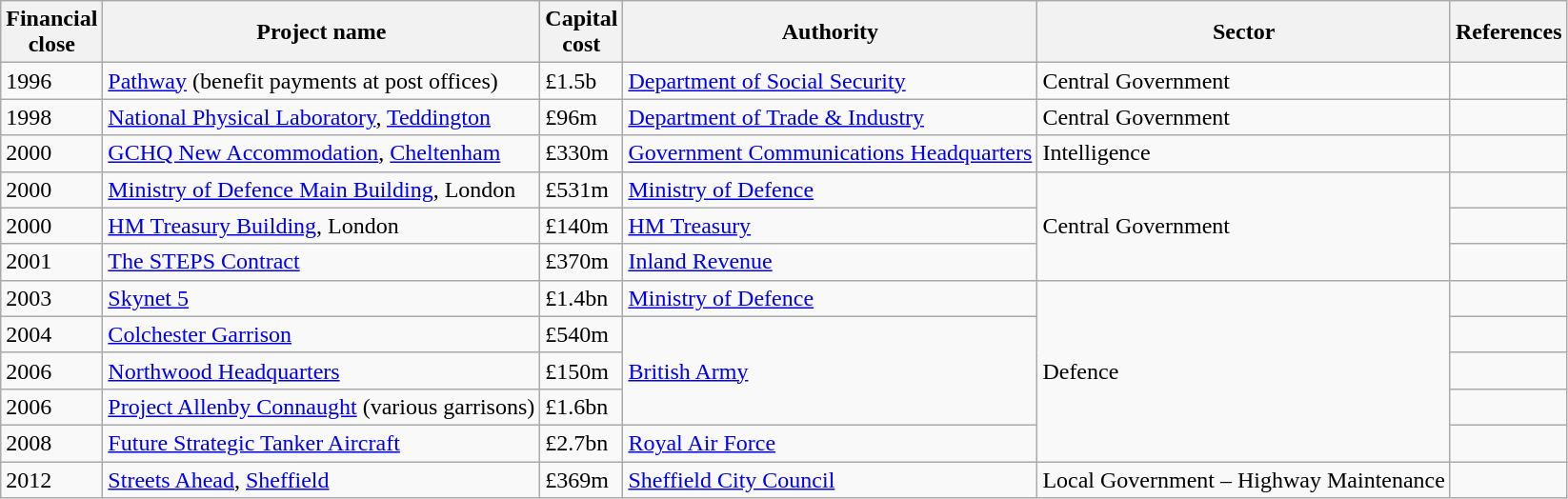<table class="wikitable">
<tr>
<th>Financial<br>close</th>
<th>Project name</th>
<th>Capital<br>cost</th>
<th>Authority</th>
<th>Sector</th>
<th>References</th>
</tr>
<tr>
<td>1996</td>
<td><a href='#'>Pathway</a> (benefit payments at post offices)</td>
<td>£1.5b</td>
<td><a href='#'>Department of Social Security</a></td>
<td>Central Government</td>
<td></td>
</tr>
<tr>
<td>1998</td>
<td><a href='#'>National Physical Laboratory</a>, <a href='#'>Teddington</a></td>
<td>£96m</td>
<td><a href='#'>Department of Trade & Industry</a></td>
<td>Central Government</td>
<td></td>
</tr>
<tr>
<td>2000</td>
<td><a href='#'>GCHQ New Accommodation</a>, <a href='#'>Cheltenham</a></td>
<td>£330m</td>
<td><a href='#'>Government Communications Headquarters</a></td>
<td>Intelligence</td>
<td></td>
</tr>
<tr>
<td>2000</td>
<td><a href='#'>Ministry of Defence Main Building</a>, London</td>
<td>£531m</td>
<td><a href='#'>Ministry of Defence</a></td>
<td rowspan="3">Central Government</td>
<td></td>
</tr>
<tr>
<td>2000</td>
<td><a href='#'>HM Treasury Building</a>, London</td>
<td>£140m</td>
<td><a href='#'>HM Treasury</a></td>
<td></td>
</tr>
<tr>
<td>2001</td>
<td><a href='#'>The STEPS Contract</a></td>
<td>£370m</td>
<td><a href='#'>Inland Revenue</a></td>
<td></td>
</tr>
<tr>
<td>2003</td>
<td><a href='#'>Skynet 5</a></td>
<td>£1.4bn</td>
<td><a href='#'>Ministry of Defence</a></td>
<td rowspan="5">Defence</td>
<td></td>
</tr>
<tr>
<td>2004</td>
<td><a href='#'>Colchester Garrison</a></td>
<td>£540m</td>
<td rowspan="3"><a href='#'>British Army</a></td>
<td></td>
</tr>
<tr>
<td>2006</td>
<td><a href='#'>Northwood Headquarters</a></td>
<td>£150m</td>
<td></td>
</tr>
<tr>
<td>2006</td>
<td><a href='#'>Project Allenby Connaught</a> (various garrisons)</td>
<td>£1.6bn</td>
<td></td>
</tr>
<tr>
<td>2008</td>
<td><a href='#'>Future Strategic Tanker Aircraft</a></td>
<td>£2.7bn</td>
<td><a href='#'>Royal Air Force</a></td>
<td></td>
</tr>
<tr>
<td>2012</td>
<td><a href='#'>Streets Ahead</a>, <a href='#'>Sheffield</a></td>
<td>£369m</td>
<td><a href='#'>Sheffield City Council</a></td>
<td>Local Government – Highway Maintenance</td>
<td></td>
</tr>
</table>
